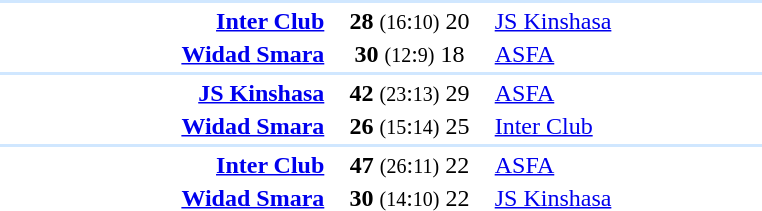<table style="text-align:center" width=550>
<tr>
<th width=5%></th>
<th width=25%></th>
<th width=15%></th>
<th width=25%></th>
<th width=5%></th>
</tr>
<tr align="left" bgcolor=#D0E7FF>
<td colspan=4></td>
</tr>
<tr>
<td></td>
<td align="right"><strong><a href='#'>Inter Club</a></strong> </td>
<td><strong>28</strong> <small>(16</small>:<small>10)</small> 20</td>
<td align=left> <a href='#'>JS Kinshasa</a></td>
<td></td>
</tr>
<tr>
<td></td>
<td align="right"><strong><a href='#'>Widad Smara</a></strong> </td>
<td><strong>30</strong> <small>(12</small>:<small>9)</small> 18</td>
<td align=left> <a href='#'>ASFA</a></td>
<td></td>
</tr>
<tr align="left" bgcolor=#D0E7FF>
<td colspan=4></td>
</tr>
<tr>
<td></td>
<td align="right"><strong><a href='#'>JS Kinshasa</a></strong> </td>
<td><strong>42</strong> <small>(23</small>:<small>13)</small> 29</td>
<td align=left> <a href='#'>ASFA</a></td>
<td></td>
</tr>
<tr>
<td></td>
<td align="right"><strong><a href='#'>Widad Smara</a></strong> </td>
<td><strong>26</strong> <small>(15</small>:<small>14)</small> 25</td>
<td align=left> <a href='#'>Inter Club</a></td>
<td></td>
</tr>
<tr align="left" bgcolor=#D0E7FF>
<td colspan=4></td>
</tr>
<tr>
<td></td>
<td align="right"><strong><a href='#'>Inter Club</a></strong> </td>
<td><strong>47</strong> <small>(26</small>:<small>11)</small> 22</td>
<td align=left> <a href='#'>ASFA</a></td>
<td></td>
</tr>
<tr>
<td></td>
<td align="right"><strong><a href='#'>Widad Smara</a></strong> </td>
<td><strong>30</strong> <small>(14</small>:<small>10)</small> 22</td>
<td align=left> <a href='#'>JS Kinshasa</a></td>
<td></td>
</tr>
<tr>
</tr>
<tr align="left" bgcolor=#D0E7FF>
</tr>
</table>
